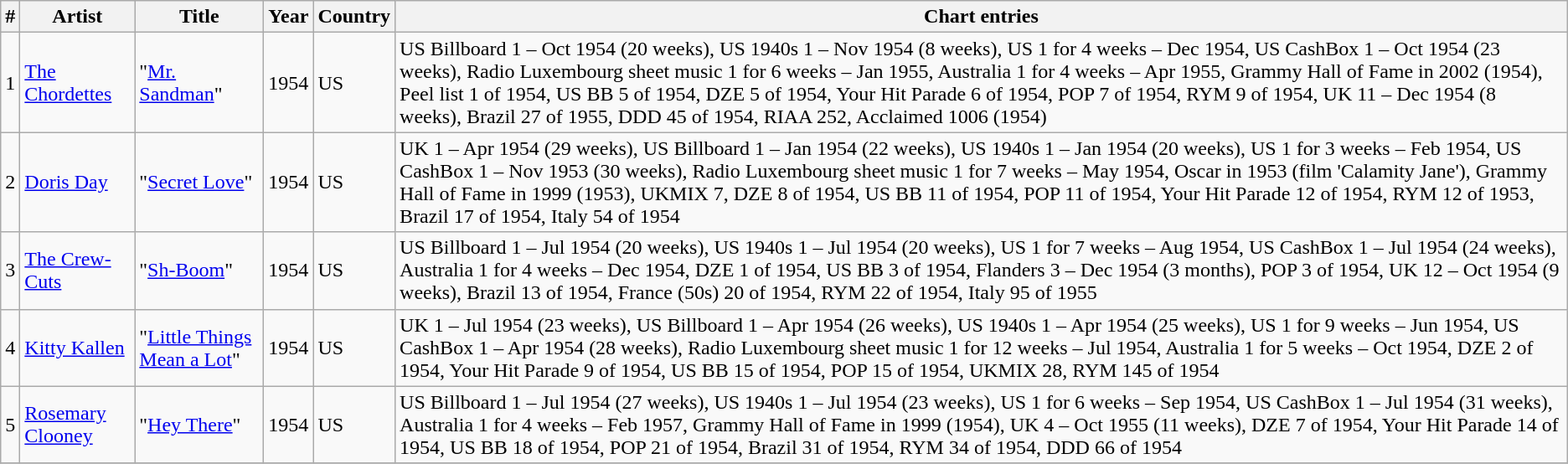<table class="wikitable">
<tr>
<th>#</th>
<th>Artist</th>
<th>Title</th>
<th>Year</th>
<th>Country</th>
<th>Chart entries</th>
</tr>
<tr>
<td>1</td>
<td><a href='#'>The Chordettes</a></td>
<td>"<a href='#'>Mr. Sandman</a>"</td>
<td>1954</td>
<td>US</td>
<td>US Billboard 1 – Oct 1954 (20 weeks), US 1940s 1 – Nov 1954 (8 weeks), US 1 for 4 weeks – Dec 1954, US CashBox 1 – Oct 1954 (23 weeks), Radio Luxembourg sheet music 1 for 6 weeks – Jan 1955, Australia 1 for 4 weeks – Apr 1955, Grammy Hall of Fame in 2002 (1954), Peel list 1 of 1954, US BB 5 of 1954, DZE 5 of 1954, Your Hit Parade 6 of 1954, POP 7 of 1954, RYM 9 of 1954, UK 11 – Dec 1954 (8 weeks), Brazil 27 of 1955, DDD 45 of 1954, RIAA 252, Acclaimed 1006 (1954)</td>
</tr>
<tr>
<td>2</td>
<td><a href='#'>Doris Day</a></td>
<td>"<a href='#'>Secret Love</a>"</td>
<td>1954</td>
<td>US</td>
<td>UK 1 – Apr 1954 (29 weeks), US Billboard 1 – Jan 1954 (22 weeks), US 1940s 1 – Jan 1954 (20 weeks), US 1 for 3 weeks – Feb 1954, US CashBox 1 – Nov 1953 (30 weeks), Radio Luxembourg sheet music 1 for 7 weeks – May 1954, Oscar in 1953 (film 'Calamity Jane'), Grammy Hall of Fame in 1999 (1953), UKMIX 7, DZE 8 of 1954, US BB 11 of 1954, POP 11 of 1954, Your Hit Parade 12 of 1954, RYM 12 of 1953, Brazil 17 of 1954, Italy 54 of 1954</td>
</tr>
<tr>
<td>3</td>
<td><a href='#'>The Crew-Cuts</a></td>
<td>"<a href='#'>Sh-Boom</a>"</td>
<td>1954</td>
<td>US</td>
<td>US Billboard 1 – Jul 1954 (20 weeks), US 1940s 1 – Jul 1954 (20 weeks), US 1 for 7 weeks – Aug 1954, US CashBox 1 – Jul 1954 (24 weeks), Australia 1 for 4 weeks – Dec 1954, DZE 1 of 1954, US BB 3 of 1954, Flanders 3 – Dec 1954 (3 months), POP 3 of 1954, UK 12 – Oct 1954 (9 weeks), Brazil 13 of 1954, France (50s) 20 of 1954, RYM 22 of 1954, Italy 95 of 1955</td>
</tr>
<tr>
<td>4</td>
<td><a href='#'>Kitty Kallen</a></td>
<td>"<a href='#'>Little Things Mean a Lot</a>"</td>
<td>1954</td>
<td>US</td>
<td>UK 1 – Jul 1954 (23 weeks), US Billboard 1 – Apr 1954 (26 weeks), US 1940s 1 – Apr 1954 (25 weeks), US 1 for 9 weeks – Jun 1954, US CashBox 1 – Apr 1954 (28 weeks), Radio Luxembourg sheet music 1 for 12 weeks – Jul 1954, Australia 1 for 5 weeks – Oct 1954, DZE 2 of 1954, Your Hit Parade 9 of 1954, US BB 15 of 1954, POP 15 of 1954, UKMIX 28, RYM 145 of 1954</td>
</tr>
<tr>
<td>5</td>
<td><a href='#'>Rosemary Clooney</a></td>
<td>"<a href='#'>Hey There</a>"</td>
<td>1954</td>
<td>US</td>
<td>US Billboard 1 – Jul 1954 (27 weeks), US 1940s 1 – Jul 1954 (23 weeks), US 1 for 6 weeks – Sep 1954, US CashBox 1 – Jul 1954 (31 weeks), Australia 1 for 4 weeks – Feb 1957, Grammy Hall of Fame in 1999 (1954), UK 4 – Oct 1955 (11 weeks), DZE 7 of 1954, Your Hit Parade 14 of 1954, US BB 18 of 1954, POP 21 of 1954, Brazil 31 of 1954, RYM 34 of 1954, DDD 66 of 1954</td>
</tr>
<tr>
</tr>
</table>
